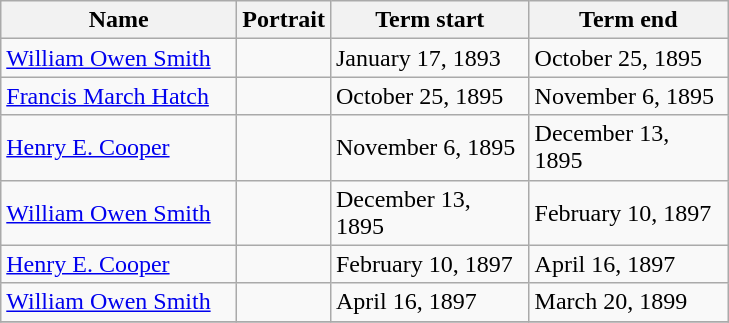<table class="sortable wikitable">
<tr>
<th style="width:150px">Name</th>
<th style="width:50px">Portrait</th>
<th style="width:125px">Term start</th>
<th style="width:125px">Term end</th>
</tr>
<tr>
<td><a href='#'>William Owen Smith</a></td>
<td></td>
<td>January 17, 1893</td>
<td>October 25, 1895</td>
</tr>
<tr>
<td><a href='#'>Francis March Hatch</a> </td>
<td></td>
<td>October 25, 1895</td>
<td>November 6, 1895</td>
</tr>
<tr>
<td><a href='#'>Henry E. Cooper</a> </td>
<td></td>
<td>November 6, 1895</td>
<td>December 13, 1895</td>
</tr>
<tr>
<td><a href='#'>William Owen Smith</a></td>
<td></td>
<td>December 13, 1895</td>
<td>February 10, 1897</td>
</tr>
<tr>
<td><a href='#'>Henry E. Cooper</a> </td>
<td></td>
<td>February 10, 1897</td>
<td>April 16, 1897</td>
</tr>
<tr>
<td><a href='#'>William Owen Smith</a></td>
<td></td>
<td>April 16, 1897</td>
<td>March 20, 1899</td>
</tr>
<tr>
</tr>
</table>
